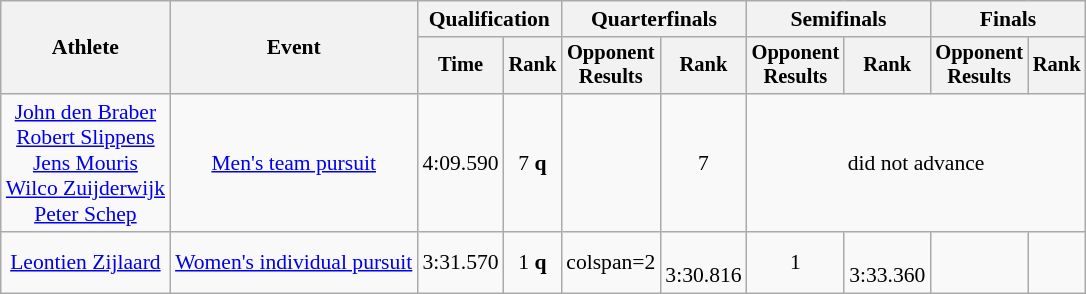<table class=wikitable style="font-size:90%">
<tr>
<th rowspan="2">Athlete</th>
<th rowspan="2">Event</th>
<th colspan="2">Qualification</th>
<th colspan="2">Quarterfinals</th>
<th colspan="2">Semifinals</th>
<th colspan="2">Finals</th>
</tr>
<tr style="font-size:95%">
<th>Time</th>
<th>Rank</th>
<th>Opponent<br>Results</th>
<th>Rank</th>
<th>Opponent<br>Results</th>
<th>Rank</th>
<th>Opponent<br>Results</th>
<th>Rank</th>
</tr>
<tr align=center>
<td><a href='#'>John den Braber</a><br><a href='#'>Robert Slippens</a><br><a href='#'>Jens Mouris</a><br><a href='#'>Wilco Zuijderwijk</a><br><a href='#'>Peter Schep</a></td>
<td><a href='#'>Men's team pursuit</a></td>
<td>4:09.590</td>
<td>7 <strong>q</strong></td>
<td> <br> </td>
<td>7</td>
<td colspan=4>did not advance</td>
</tr>
<tr align=center>
<td><a href='#'>Leontien Zijlaard</a></td>
<td><a href='#'>Women's individual pursuit</a></td>
<td>3:31.570</td>
<td>1 <strong>q</strong></td>
<td>colspan=2 </td>
<td> <br> 3:30.816</td>
<td>1</td>
<td> <br> 3:33.360</td>
<td></td>
</tr>
</table>
